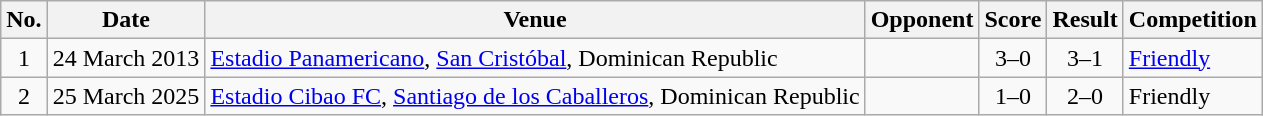<table class="wikitable sortable">
<tr>
<th scope="col">No.</th>
<th scope="col">Date</th>
<th scope="col">Venue</th>
<th scope="col">Opponent</th>
<th scope="col">Score</th>
<th scope="col">Result</th>
<th scope="col">Competition</th>
</tr>
<tr>
<td align="center">1</td>
<td>24 March 2013</td>
<td><a href='#'>Estadio Panamericano</a>, <a href='#'>San Cristóbal</a>, Dominican Republic</td>
<td></td>
<td align="center">3–0</td>
<td align="center">3–1</td>
<td><a href='#'>Friendly</a></td>
</tr>
<tr>
<td align="center">2</td>
<td>25 March 2025</td>
<td><a href='#'>Estadio Cibao FC</a>, <a href='#'>Santiago de los Caballeros</a>, Dominican Republic</td>
<td></td>
<td align="center">1–0</td>
<td align="center">2–0</td>
<td>Friendly</td>
</tr>
</table>
